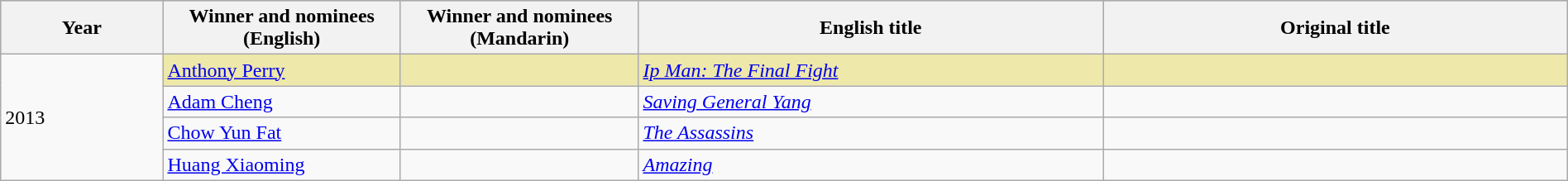<table class="wikitable" style="width:100%;">
<tr style="background:#BEBEBE">
<th width="100"><strong>Year</strong></th>
<th width="150"><strong>Winner and nominees<br>(English)</strong></th>
<th width="150"><strong>Winner and nominees<br>(Mandarin)</strong></th>
<th width="300"><strong>English title</strong></th>
<th width="300"><strong>Original title</strong></th>
</tr>
<tr>
<td rowspan="4">2013</td>
<td style="background:#EEE8AA;"><a href='#'>Anthony Perry</a></td>
<td style="background:#EEE8AA;"></td>
<td style="background:#EEE8AA;"><em><a href='#'>Ip Man: The Final Fight</a></em></td>
<td style="background:#EEE8AA;"></td>
</tr>
<tr>
<td><a href='#'>Adam Cheng</a></td>
<td></td>
<td><em><a href='#'>Saving General Yang</a></em></td>
<td></td>
</tr>
<tr>
<td><a href='#'>Chow Yun Fat</a></td>
<td></td>
<td><em><a href='#'>The Assassins</a></em></td>
<td></td>
</tr>
<tr>
<td><a href='#'>Huang Xiaoming</a></td>
<td></td>
<td><em><a href='#'>Amazing</a></em></td>
<td></td>
</tr>
</table>
